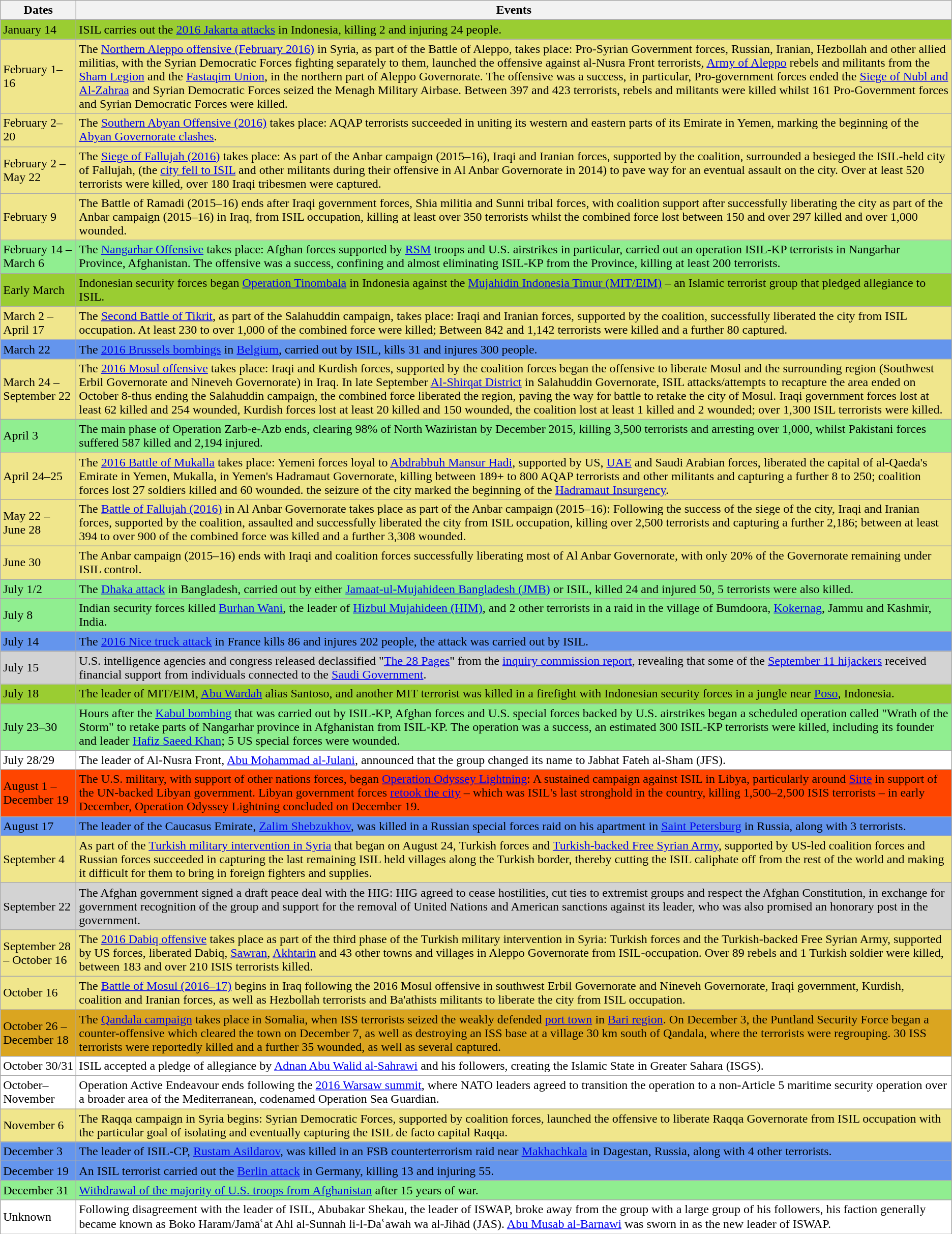<table class="wikitable">
<tr>
<th>Dates</th>
<th>Events</th>
</tr>
<tr style="background:yellowgreen">
<td>January 14</td>
<td>ISIL carries out the <a href='#'>2016 Jakarta attacks</a> in Indonesia, killing 2 and injuring 24 people.</td>
</tr>
<tr style="background:khaki">
<td>February 1–16</td>
<td>The <a href='#'>Northern Aleppo offensive (February 2016)</a> in Syria, as part of the Battle of Aleppo, takes place: Pro-Syrian Government forces, Russian, Iranian, Hezbollah and other allied militias, with the Syrian Democratic Forces fighting separately to them, launched the offensive against al-Nusra Front terrorists, <a href='#'>Army of Aleppo</a> rebels and militants from the <a href='#'>Sham Legion</a> and the <a href='#'>Fastaqim Union</a>, in the northern part of Aleppo Governorate. The offensive was a success, in particular, Pro-government forces ended the <a href='#'>Siege of Nubl and Al-Zahraa</a> and Syrian Democratic Forces seized the Menagh Military Airbase. Between 397 and 423 terrorists, rebels and militants were killed whilst 161 Pro-Government forces and Syrian Democratic Forces were killed.</td>
</tr>
<tr style="background:khaki">
<td>February 2–20</td>
<td>The <a href='#'>Southern Abyan Offensive (2016)</a> takes place: AQAP terrorists succeeded in uniting its western and eastern parts of its Emirate in Yemen, marking the beginning of the <a href='#'>Abyan Governorate clashes</a>.</td>
</tr>
<tr style="background:khaki">
<td>February 2 – May 22</td>
<td>The <a href='#'>Siege of Fallujah (2016)</a> takes place: As part of the Anbar campaign (2015–16), Iraqi and Iranian forces, supported by the coalition, surrounded a besieged the ISIL-held city of Fallujah, (the <a href='#'>city fell to ISIL</a> and other militants during their offensive in Al Anbar Governorate in 2014) to pave way for an eventual assault on the city. Over at least 520 terrorists were killed, over 180 Iraqi tribesmen were captured.</td>
</tr>
<tr style="background:khaki">
<td>February 9</td>
<td>The Battle of Ramadi (2015–16) ends after Iraqi government forces, Shia militia and Sunni tribal forces, with coalition support after successfully liberating the city as part of the Anbar campaign (2015–16) in Iraq, from ISIL occupation, killing at least over 350 terrorists whilst the combined force lost between 150 and over 297 killed and over 1,000 wounded.</td>
</tr>
<tr style="background:lightgreen">
<td>February 14 – March 6</td>
<td>The <a href='#'>Nangarhar Offensive</a> takes place: Afghan forces supported by <a href='#'>RSM</a> troops and U.S. airstrikes in particular, carried out an operation ISIL-KP terrorists in Nangarhar Province, Afghanistan. The offensive was a success, confining and almost eliminating ISIL-KP from the Province, killing at least 200 terrorists.</td>
</tr>
<tr style="background:yellowgreen">
<td>Early March</td>
<td>Indonesian security forces began <a href='#'>Operation Tinombala</a> in Indonesia against the <a href='#'>Mujahidin Indonesia Timur (MIT/EIM)</a> – an Islamic terrorist group that pledged allegiance to ISIL.</td>
</tr>
<tr style="background:khaki">
<td>March 2 – April 17</td>
<td>The <a href='#'>Second Battle of Tikrit</a>, as part of the Salahuddin campaign, takes place: Iraqi and Iranian forces, supported by the coalition, successfully liberated the city from ISIL occupation. At least 230 to over 1,000 of the combined force were killed; Between 842 and 1,142 terrorists were killed and a further 80 captured.</td>
</tr>
<tr style="background:cornflowerblue">
<td>March 22</td>
<td>The <a href='#'>2016 Brussels bombings</a> in <a href='#'>Belgium</a>, carried out by ISIL, kills 31 and injures 300 people.</td>
</tr>
<tr style="background:khaki">
<td>March 24 – September 22</td>
<td>The <a href='#'>2016 Mosul offensive</a> takes place: Iraqi and Kurdish forces, supported by the coalition forces began the offensive to liberate Mosul and the surrounding region (Southwest Erbil Governorate and Nineveh Governorate) in Iraq. In late September <a href='#'>Al-Shirqat District</a> in Salahuddin Governorate, ISIL attacks/attempts to recapture the area ended on October 8-thus ending the Salahuddin campaign, the combined force liberated the region, paving the way for battle to retake the city of Mosul. Iraqi government forces lost at least 62 killed and 254 wounded, Kurdish forces lost at least 20 killed and 150 wounded, the coalition lost at least 1 killed and 2 wounded; over 1,300 ISIL terrorists were killed.</td>
</tr>
<tr style="background:lightgreen">
<td>April 3</td>
<td>The main phase of Operation Zarb-e-Azb ends, clearing 98% of North Waziristan by December 2015, killing 3,500 terrorists and arresting over 1,000, whilst Pakistani forces suffered 587 killed and 2,194 injured.</td>
</tr>
<tr style="background:khaki">
<td>April 24–25</td>
<td>The <a href='#'>2016 Battle of Mukalla</a> takes place: Yemeni forces loyal to <a href='#'>Abdrabbuh Mansur Hadi</a>, supported by US, <a href='#'>UAE</a> and Saudi Arabian forces, liberated the capital of al-Qaeda's Emirate in Yemen, Mukalla, in Yemen's Hadramaut Governorate, killing between 189+ to 800 AQAP terrorists and other militants and capturing a further 8 to 250; coalition forces lost 27 soldiers killed and 60 wounded. the seizure of the city marked the beginning of the <a href='#'>Hadramaut Insurgency</a>.</td>
</tr>
<tr style="background:khaki">
<td>May 22 – June 28</td>
<td>The <a href='#'>Battle of Fallujah (2016)</a> in Al Anbar Governorate takes place as part of the Anbar campaign (2015–16): Following the success of the siege of the city, Iraqi and Iranian forces, supported by the coalition, assaulted and successfully liberated the city from ISIL occupation, killing over 2,500 terrorists and capturing a further 2,186; between at least 394 to over 900 of the combined force was killed and a further 3,308 wounded.</td>
</tr>
<tr style="background:khaki">
<td>June 30</td>
<td>The Anbar campaign (2015–16) ends with Iraqi and coalition forces successfully liberating most of Al Anbar Governorate, with only 20% of the Governorate remaining under ISIL control.</td>
</tr>
<tr style="background:lightgreen">
<td>July 1/2</td>
<td>The <a href='#'>Dhaka attack</a> in Bangladesh, carried out by either <a href='#'>Jamaat-ul-Mujahideen Bangladesh (JMB)</a> or ISIL, killed 24 and injured 50, 5 terrorists were also killed.</td>
</tr>
<tr style="background:lightgreen">
<td>July 8</td>
<td>Indian security forces killed <a href='#'>Burhan Wani</a>, the leader of <a href='#'>Hizbul Mujahideen (HIM)</a>, and 2 other terrorists in a raid in the village of Bumdoora, <a href='#'>Kokernag</a>, Jammu and Kashmir, India.</td>
</tr>
<tr style="background:cornflowerblue">
<td>July 14</td>
<td>The <a href='#'>2016 Nice truck attack</a> in France kills 86 and injures 202 people, the attack was carried out by ISIL.</td>
</tr>
<tr style="background:lightgrey">
<td>July 15</td>
<td>U.S. intelligence agencies and congress released declassified "<a href='#'>The 28 Pages</a>" from the <a href='#'>inquiry commission report</a>, revealing that some of the <a href='#'>September 11 hijackers</a> received financial support from individuals connected to the <a href='#'>Saudi Government</a>.</td>
</tr>
<tr style="background:yellowgreen">
<td>July 18</td>
<td>The leader of MIT/EIM, <a href='#'>Abu Wardah</a> alias Santoso, and another MIT terrorist was killed in a firefight with Indonesian security forces in a jungle near <a href='#'>Poso</a>, Indonesia.</td>
</tr>
<tr style="background:lightgreen">
<td>July 23–30</td>
<td>Hours after the <a href='#'>Kabul bombing</a> that was carried out by ISIL-KP, Afghan forces and U.S. special forces backed by U.S. airstrikes began a scheduled operation called "Wrath of the Storm" to retake parts of Nangarhar province in Afghanistan from ISIL-KP. The operation was a success, an estimated 300 ISIL-KP terrorists were killed, including its founder and leader <a href='#'>Hafiz Saeed Khan</a>; 5 US special forces were wounded.</td>
</tr>
<tr style="background:white">
<td>July 28/29</td>
<td>The leader of Al-Nusra Front, <a href='#'>Abu Mohammad al-Julani</a>, announced that the group changed its name to Jabhat Fateh al-Sham (JFS).</td>
</tr>
<tr style="background:orangered">
<td>August 1 – December 19</td>
<td>The U.S. military, with support of other nations forces, began <a href='#'>Operation Odyssey Lightning</a>: A sustained campaign against ISIL in Libya, particularly around <a href='#'>Sirte</a> in support of the UN-backed Libyan government. Libyan government forces <a href='#'>retook the city</a> – which was ISIL's last stronghold in the country, killing 1,500–2,500 ISIS terrorists – in early December, Operation Odyssey Lightning concluded on December 19.</td>
</tr>
<tr style="background:cornflowerblue">
<td>August 17</td>
<td>The leader of the Caucasus Emirate, <a href='#'>Zalim Shebzukhov</a>, was killed in a Russian special forces raid on his apartment in <a href='#'>Saint Petersburg</a> in Russia, along with 3 terrorists.</td>
</tr>
<tr style="background:khaki">
<td>September 4</td>
<td>As part of the <a href='#'>Turkish military intervention in Syria</a> that began on August 24, Turkish forces and <a href='#'>Turkish-backed Free Syrian Army</a>, supported by US-led coalition forces and Russian forces succeeded in capturing the last remaining ISIL held villages along the Turkish border, thereby cutting the ISIL caliphate off from the rest of the world and making it difficult for them to bring in foreign fighters and supplies.</td>
</tr>
<tr style="background:lightgrey">
<td>September 22</td>
<td>The Afghan government signed a draft peace deal with the HIG: HIG agreed to cease hostilities, cut ties to extremist groups and respect the Afghan Constitution, in exchange for government recognition of the group and support for the removal of United Nations and American sanctions against its leader, who was also promised an honorary post in the government.</td>
</tr>
<tr style="background:khaki">
<td>September 28 – October 16</td>
<td>The <a href='#'>2016 Dabiq offensive</a> takes place as part of the third phase of the Turkish military intervention in Syria: Turkish forces and the Turkish-backed Free Syrian Army, supported by US forces, liberated Dabiq, <a href='#'>Sawran</a>, <a href='#'>Akhtarin</a> and 43 other towns and villages in Aleppo Governorate from ISIL-occupation. Over 89 rebels and 1 Turkish soldier were killed, between 183 and over 210 ISIS terrorists killed.</td>
</tr>
<tr style="background:khaki">
<td>October 16</td>
<td>The <a href='#'>Battle of Mosul (2016–17)</a> begins in Iraq following the 2016 Mosul offensive in southwest Erbil Governorate and Nineveh Governorate, Iraqi government, Kurdish, coalition and Iranian forces, as well as Hezbollah terrorists and Ba'athists militants to liberate the city from ISIL occupation.</td>
</tr>
<tr style="background:goldenrod">
<td>October 26 – December 18</td>
<td>The <a href='#'>Qandala campaign</a> takes place in Somalia, when ISS terrorists seized the weakly defended <a href='#'>port town</a> in <a href='#'>Bari region</a>. On December 3, the Puntland Security Force began a counter-offensive which cleared the town on December 7, as well as destroying an ISS base at a village 30 km south of Qandala, where the terrorists were regrouping. 30 ISS terrorists were reportedly killed and a further 35 wounded, as well as several captured.</td>
</tr>
<tr style="background:white">
<td>October 30/31</td>
<td>ISIL accepted a pledge of allegiance by <a href='#'>Adnan Abu Walid al-Sahrawi</a> and his followers, creating the Islamic State in Greater Sahara (ISGS).</td>
</tr>
<tr style="background:white">
<td>October–November</td>
<td>Operation Active Endeavour ends following the <a href='#'>2016 Warsaw summit</a>, where NATO leaders agreed to transition the operation to a non-Article 5 maritime security operation over a broader area of the Mediterranean, codenamed Operation Sea Guardian.</td>
</tr>
<tr style="background:khaki">
<td>November 6</td>
<td>The Raqqa campaign in Syria begins: Syrian Democratic Forces, supported by coalition forces, launched the offensive to liberate Raqqa Governorate from ISIL occupation with the particular goal of isolating and eventually capturing the ISIL de facto capital Raqqa.</td>
</tr>
<tr style="background:cornflowerblue">
<td>December 3</td>
<td>The leader of ISIL-CP, <a href='#'>Rustam Asildarov</a>, was killed in an FSB counterterrorism raid near <a href='#'>Makhachkala</a> in Dagestan, Russia, along with 4 other terrorists.</td>
</tr>
<tr style="background:cornflowerblue">
<td>December 19</td>
<td>An ISIL terrorist carried out the <a href='#'>Berlin attack</a> in Germany, killing 13 and injuring 55.</td>
</tr>
<tr style="background:lightgreen">
<td>December 31</td>
<td><a href='#'>Withdrawal of the majority of U.S. troops from Afghanistan</a> after 15 years of war.</td>
</tr>
<tr style="background:white">
<td>Unknown</td>
<td>Following disagreement with the leader of ISIL, Abubakar Shekau, the leader of ISWAP, broke away from the group with a large group of his followers, his faction generally became known as Boko Haram/Jamāʿat Ahl al-Sunnah li-l-Daʿawah wa al-Jihād (JAS). <a href='#'>Abu Musab al-Barnawi</a> was sworn in as the new leader of ISWAP.</td>
</tr>
</table>
